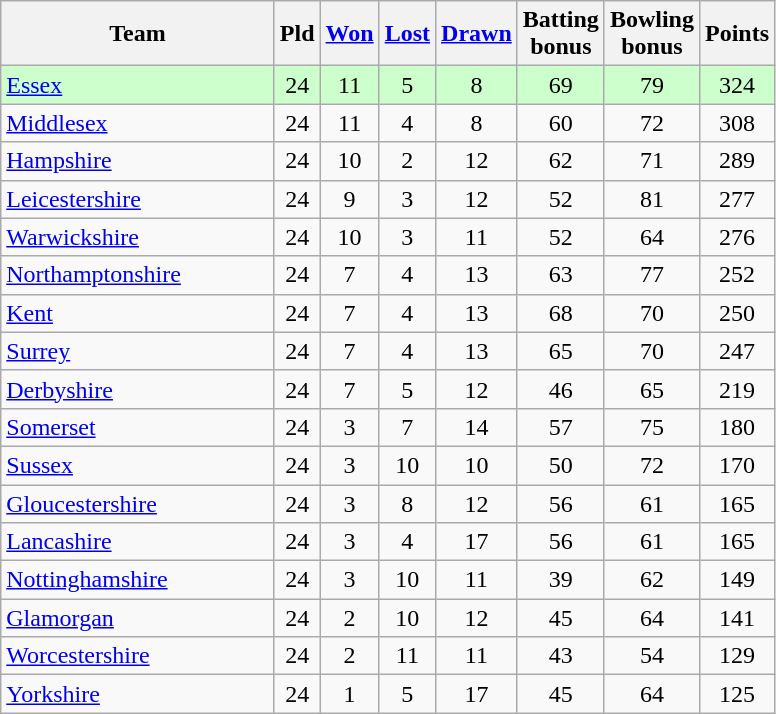<table class="wikitable" style="text-align:center;">
<tr>
<th width=175>Team</th>
<th width=20 abbr="Played">Pld</th>
<th width=20 abbr="Won"><a href='#'>Won</a></th>
<th width=20 abbr="Lost"><a href='#'>Lost</a></th>
<th width=20 abbr="Drawn"><a href='#'>Drawn</a></th>
<th width=20 abbr="Bonus points">Batting bonus</th>
<th width=20 abbr="Bonus points">Bowling bonus</th>
<th width=20 abbr="Points">Points</th>
</tr>
<tr style="background:#ccffcc;">
<td style="text-align:left;"><a href='#'>Essex</a></td>
<td>24</td>
<td>11</td>
<td>5</td>
<td>8</td>
<td>69</td>
<td>79</td>
<td>324</td>
</tr>
<tr>
<td style="text-align:left;"><a href='#'>Middlesex</a></td>
<td>24</td>
<td>11</td>
<td>4</td>
<td>8</td>
<td>60</td>
<td>72</td>
<td>308</td>
</tr>
<tr>
<td style="text-align:left;"><a href='#'>Hampshire</a></td>
<td>24</td>
<td>10</td>
<td>2</td>
<td>12</td>
<td>62</td>
<td>71</td>
<td>289</td>
</tr>
<tr>
<td style="text-align:left;"><a href='#'>Leicestershire</a></td>
<td>24</td>
<td>9</td>
<td>3</td>
<td>12</td>
<td>52</td>
<td>81</td>
<td>277</td>
</tr>
<tr>
<td style="text-align:left;"><a href='#'>Warwickshire</a></td>
<td>24</td>
<td>10</td>
<td>3</td>
<td>11</td>
<td>52</td>
<td>64</td>
<td>276</td>
</tr>
<tr>
<td style="text-align:left;"><a href='#'>Northamptonshire</a></td>
<td>24</td>
<td>7</td>
<td>4</td>
<td>13</td>
<td>63</td>
<td>77</td>
<td>252</td>
</tr>
<tr>
<td style="text-align:left;"><a href='#'>Kent</a></td>
<td>24</td>
<td>7</td>
<td>4</td>
<td>13</td>
<td>68</td>
<td>70</td>
<td>250</td>
</tr>
<tr>
<td style="text-align:left;"><a href='#'>Surrey</a></td>
<td>24</td>
<td>7</td>
<td>4</td>
<td>13</td>
<td>65</td>
<td>70</td>
<td>247</td>
</tr>
<tr>
<td style="text-align:left;"><a href='#'>Derbyshire</a></td>
<td>24</td>
<td>7</td>
<td>5</td>
<td>12</td>
<td>46</td>
<td>65</td>
<td>219</td>
</tr>
<tr>
<td style="text-align:left;"><a href='#'>Somerset</a></td>
<td>24</td>
<td>3</td>
<td>7</td>
<td>14</td>
<td>57</td>
<td>75</td>
<td>180</td>
</tr>
<tr>
<td style="text-align:left;"><a href='#'>Sussex</a></td>
<td>24</td>
<td>3</td>
<td>10</td>
<td>10</td>
<td>50</td>
<td>72</td>
<td>170</td>
</tr>
<tr>
<td style="text-align:left;"><a href='#'>Gloucestershire</a></td>
<td>24</td>
<td>3</td>
<td>8</td>
<td>12</td>
<td>56</td>
<td>61</td>
<td>165</td>
</tr>
<tr>
<td style="text-align:left;"><a href='#'>Lancashire</a></td>
<td>24</td>
<td>3</td>
<td>4</td>
<td>17</td>
<td>56</td>
<td>61</td>
<td>165</td>
</tr>
<tr>
<td style="text-align:left;"><a href='#'>Nottinghamshire</a></td>
<td>24</td>
<td>3</td>
<td>10</td>
<td>11</td>
<td>39</td>
<td>62</td>
<td>149</td>
</tr>
<tr>
<td style="text-align:left;"><a href='#'>Glamorgan</a></td>
<td>24</td>
<td>2</td>
<td>10</td>
<td>12</td>
<td>45</td>
<td>64</td>
<td>141</td>
</tr>
<tr>
<td style="text-align:left;"><a href='#'>Worcestershire</a></td>
<td>24</td>
<td>2</td>
<td>11</td>
<td>11</td>
<td>43</td>
<td>54</td>
<td>129</td>
</tr>
<tr>
<td style="text-align:left;"><a href='#'>Yorkshire</a></td>
<td>24</td>
<td>1</td>
<td>5</td>
<td>17</td>
<td>45</td>
<td>64</td>
<td>125</td>
</tr>
</table>
